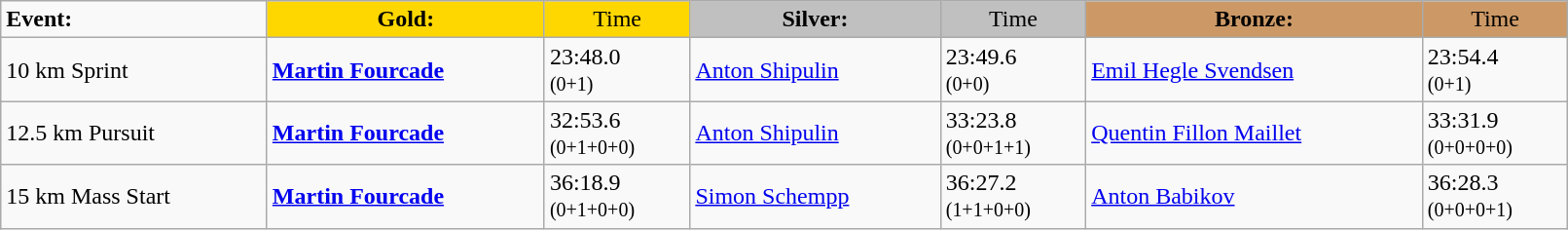<table class="wikitable" width=85%>
<tr>
<td><strong>Event:</strong></td>
<td style="text-align:center;background-color:gold;"><strong>Gold:</strong></td>
<td style="text-align:center;background-color:gold;">Time</td>
<td style="text-align:center;background-color:silver;"><strong>Silver:</strong></td>
<td style="text-align:center;background-color:silver;">Time</td>
<td style="text-align:center;background-color:#CC9966;"><strong>Bronze:</strong></td>
<td style="text-align:center;background-color:#CC9966;">Time</td>
</tr>
<tr>
<td>10 km Sprint<br></td>
<td><strong><a href='#'>Martin Fourcade</a></strong><br><small></small></td>
<td>23:48.0<br><small>(0+1)</small></td>
<td><a href='#'>Anton Shipulin</a><br><small></small></td>
<td>23:49.6<br><small>(0+0)</small></td>
<td><a href='#'>Emil Hegle Svendsen</a><br><small></small></td>
<td>23:54.4<br><small>(0+1)</small></td>
</tr>
<tr>
<td>12.5 km Pursuit<br></td>
<td><strong><a href='#'>Martin Fourcade</a></strong><br><small></small></td>
<td>32:53.6<br><small>(0+1+0+0)</small></td>
<td><a href='#'>Anton Shipulin</a><br><small></small></td>
<td>33:23.8<br><small>(0+0+1+1)</small></td>
<td><a href='#'>Quentin Fillon Maillet</a><br><small></small></td>
<td>33:31.9<br><small>(0+0+0+0)</small></td>
</tr>
<tr>
<td>15 km Mass Start<br></td>
<td><strong><a href='#'>Martin Fourcade</a></strong><br><small></small></td>
<td>36:18.9<br><small>(0+1+0+0)</small></td>
<td><a href='#'>Simon Schempp</a><br><small></small></td>
<td>36:27.2<br><small>(1+1+0+0)</small></td>
<td><a href='#'>Anton Babikov</a><br><small></small></td>
<td>36:28.3<br><small>(0+0+0+1)</small></td>
</tr>
</table>
